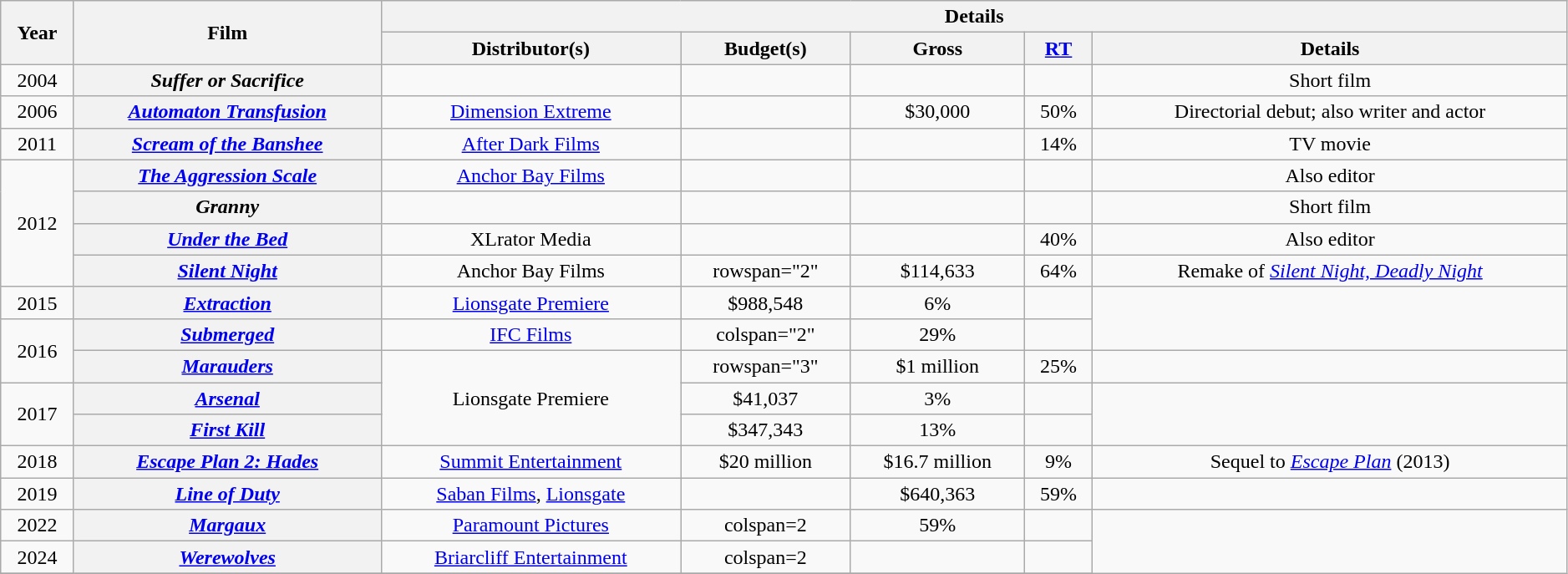<table class="wikitable sortable" style="text-align:center; width:99%;">
<tr>
<th rowspan="2">Year</th>
<th rowspan="2">Film</th>
<th colspan="7">Details</th>
</tr>
<tr>
<th>Distributor(s)</th>
<th>Budget(s)</th>
<th>Gross</th>
<th><a href='#'>RT</a></th>
<th>Details</th>
</tr>
<tr>
<td>2004</td>
<th><em>Suffer or Sacrifice</em></th>
<td></td>
<td></td>
<td></td>
<td></td>
<td>Short film</td>
</tr>
<tr>
<td>2006</td>
<th><em><a href='#'>Automaton Transfusion</a></em></th>
<td><a href='#'>Dimension Extreme</a></td>
<td></td>
<td>$30,000</td>
<td>50%</td>
<td>Directorial debut; also writer and actor</td>
</tr>
<tr>
<td>2011</td>
<th><em><a href='#'>Scream of the Banshee</a></em></th>
<td><a href='#'>After Dark Films</a></td>
<td></td>
<td></td>
<td>14%</td>
<td>TV movie</td>
</tr>
<tr>
<td rowspan="4">2012</td>
<th><em><a href='#'>The Aggression Scale</a></em></th>
<td><a href='#'>Anchor Bay Films</a></td>
<td></td>
<td></td>
<td></td>
<td>Also editor</td>
</tr>
<tr>
<th><em>Granny</em></th>
<td></td>
<td></td>
<td></td>
<td></td>
<td>Short film</td>
</tr>
<tr>
<th><em><a href='#'>Under the Bed</a></em></th>
<td>XLrator Media</td>
<td></td>
<td></td>
<td>40%</td>
<td>Also editor</td>
</tr>
<tr>
<th><em><a href='#'>Silent Night</a></em></th>
<td>Anchor Bay Films</td>
<td>rowspan="2" </td>
<td>$114,633</td>
<td>64%</td>
<td>Remake of <em><a href='#'>Silent Night, Deadly Night</a></em></td>
</tr>
<tr>
<td>2015</td>
<th><em><a href='#'>Extraction</a></em></th>
<td><a href='#'>Lionsgate Premiere</a></td>
<td>$988,548</td>
<td>6%</td>
<td></td>
</tr>
<tr>
<td rowspan="2">2016</td>
<th><em><a href='#'>Submerged</a></em></th>
<td><a href='#'>IFC Films</a></td>
<td>colspan="2" </td>
<td>29%</td>
<td></td>
</tr>
<tr>
<th><em><a href='#'>Marauders</a></em></th>
<td rowspan="3">Lionsgate Premiere</td>
<td>rowspan="3" </td>
<td>$1 million</td>
<td>25%</td>
<td></td>
</tr>
<tr>
<td rowspan="2">2017</td>
<th><em><a href='#'>Arsenal</a></em></th>
<td>$41,037</td>
<td>3%</td>
<td></td>
</tr>
<tr>
<th><em><a href='#'>First Kill</a></em></th>
<td>$347,343</td>
<td>13%</td>
<td></td>
</tr>
<tr>
<td>2018</td>
<th><em><a href='#'>Escape Plan 2: Hades</a></em></th>
<td><a href='#'>Summit Entertainment</a></td>
<td>$20 million</td>
<td>$16.7 million</td>
<td>9%</td>
<td>Sequel to <em><a href='#'>Escape Plan</a></em> (2013)</td>
</tr>
<tr>
<td>2019</td>
<th><em><a href='#'>Line of Duty</a></em></th>
<td><a href='#'>Saban Films</a>, <a href='#'>Lionsgate</a></td>
<td></td>
<td>$640,363</td>
<td>59%</td>
<td></td>
</tr>
<tr>
<td>2022</td>
<th><em><a href='#'>Margaux</a></em></th>
<td><a href='#'>Paramount Pictures</a></td>
<td>colspan=2 </td>
<td>59%</td>
<td></td>
</tr>
<tr>
<td>2024</td>
<th><em><a href='#'>Werewolves</a></em></th>
<td><a href='#'>Briarcliff Entertainment</a></td>
<td>colspan=2 </td>
<td></td>
<td></td>
</tr>
<tr>
</tr>
</table>
